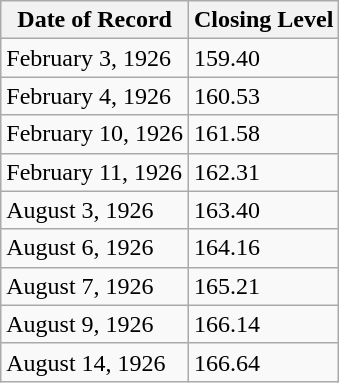<table class="wikitable">
<tr>
<th>Date of Record</th>
<th>Closing Level</th>
</tr>
<tr>
<td>February 3, 1926</td>
<td>159.40</td>
</tr>
<tr>
<td>February 4, 1926</td>
<td>160.53</td>
</tr>
<tr>
<td>February 10, 1926</td>
<td>161.58</td>
</tr>
<tr>
<td>February 11, 1926</td>
<td>162.31</td>
</tr>
<tr>
<td>August 3, 1926</td>
<td>163.40</td>
</tr>
<tr>
<td>August 6, 1926</td>
<td>164.16</td>
</tr>
<tr>
<td>August 7, 1926</td>
<td>165.21</td>
</tr>
<tr>
<td>August 9, 1926</td>
<td>166.14</td>
</tr>
<tr>
<td>August 14, 1926</td>
<td>166.64</td>
</tr>
</table>
